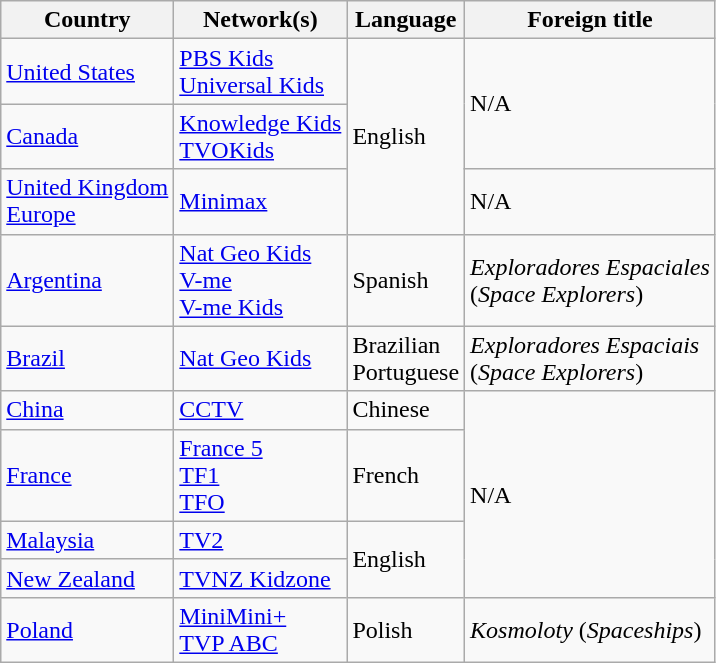<table class="wikitable">
<tr>
<th>Country</th>
<th>Network(s)</th>
<th>Language</th>
<th>Foreign title</th>
</tr>
<tr>
<td> <a href='#'>United States</a></td>
<td><a href='#'>PBS Kids</a><br><a href='#'>Universal Kids</a></td>
<td rowspan=3>English</td>
<td rowspan=2>N/A</td>
</tr>
<tr>
<td> <a href='#'>Canada</a></td>
<td><a href='#'>Knowledge Kids</a><br><a href='#'>TVOKids</a></td>
</tr>
<tr>
<td> <a href='#'>United Kingdom</a><br> <a href='#'>Europe</a></td>
<td><a href='#'>Minimax</a></td>
<td>N/A</td>
</tr>
<tr>
<td> <a href='#'>Argentina</a></td>
<td><a href='#'>Nat Geo Kids</a><br><a href='#'>V-me</a><br><a href='#'>V-me Kids</a></td>
<td>Spanish</td>
<td><em>Exploradores Espaciales</em><br>(<em>Space Explorers</em>)</td>
</tr>
<tr>
<td> <a href='#'>Brazil</a></td>
<td><a href='#'>Nat Geo Kids</a></td>
<td>Brazilian<br>Portuguese</td>
<td><em>Exploradores Espaciais</em><br>(<em>Space Explorers</em>)</td>
</tr>
<tr>
<td> <a href='#'>China</a></td>
<td><a href='#'>CCTV</a></td>
<td>Chinese</td>
<td rowspan=4>N/A</td>
</tr>
<tr>
<td> <a href='#'>France</a></td>
<td><a href='#'>France 5</a><br><a href='#'>TF1</a><br><a href='#'>TFO</a></td>
<td>French</td>
</tr>
<tr>
<td> <a href='#'>Malaysia</a></td>
<td><a href='#'>TV2</a></td>
<td rowspan=2>English</td>
</tr>
<tr>
<td> <a href='#'>New Zealand</a></td>
<td><a href='#'>TVNZ Kidzone</a></td>
</tr>
<tr>
<td> <a href='#'>Poland</a></td>
<td><a href='#'>MiniMini+</a><br><a href='#'>TVP ABC</a></td>
<td>Polish</td>
<td><em>Kosmoloty</em> (<em>Spaceships</em>)</td>
</tr>
</table>
